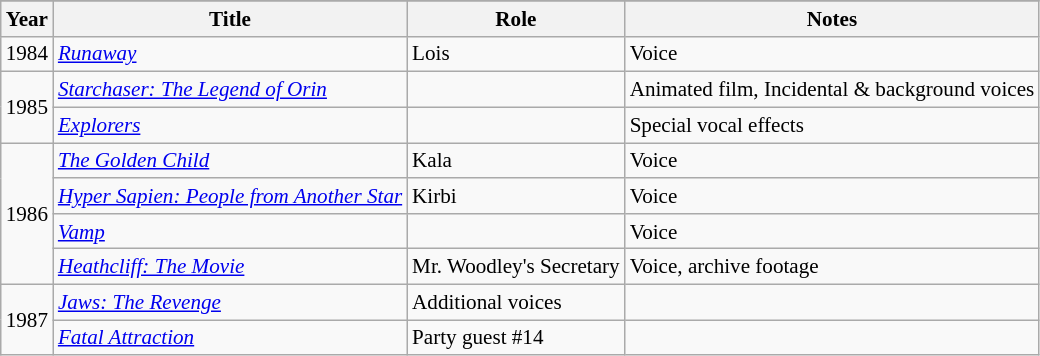<table class="wikitable" style="font-size: 88%">
<tr>
</tr>
<tr style="text-align:center;">
<th>Year</th>
<th>Title</th>
<th>Role</th>
<th>Notes</th>
</tr>
<tr>
<td>1984</td>
<td><em><a href='#'>Runaway</a></em></td>
<td>Lois</td>
<td>Voice</td>
</tr>
<tr>
<td rowspan=2>1985</td>
<td><em><a href='#'>Starchaser: The Legend of Orin</a></em></td>
<td></td>
<td>Animated film, Incidental & background voices</td>
</tr>
<tr>
<td><em><a href='#'>Explorers</a></em></td>
<td></td>
<td>Special vocal effects</td>
</tr>
<tr>
<td rowspan=4>1986</td>
<td><em><a href='#'>The Golden Child</a></em></td>
<td>Kala</td>
<td>Voice</td>
</tr>
<tr>
<td><em><a href='#'>Hyper Sapien: People from Another Star</a></em></td>
<td>Kirbi</td>
<td>Voice</td>
</tr>
<tr>
<td><em><a href='#'>Vamp</a></em></td>
<td></td>
<td>Voice</td>
</tr>
<tr>
<td><em><a href='#'>Heathcliff: The Movie</a></em></td>
<td>Mr. Woodley's Secretary</td>
<td>Voice, archive footage</td>
</tr>
<tr>
<td rowspan=2>1987</td>
<td><em><a href='#'>Jaws: The Revenge</a></em></td>
<td>Additional voices</td>
<td></td>
</tr>
<tr>
<td><em><a href='#'>Fatal Attraction</a></em></td>
<td>Party guest #14</td>
<td></td>
</tr>
</table>
